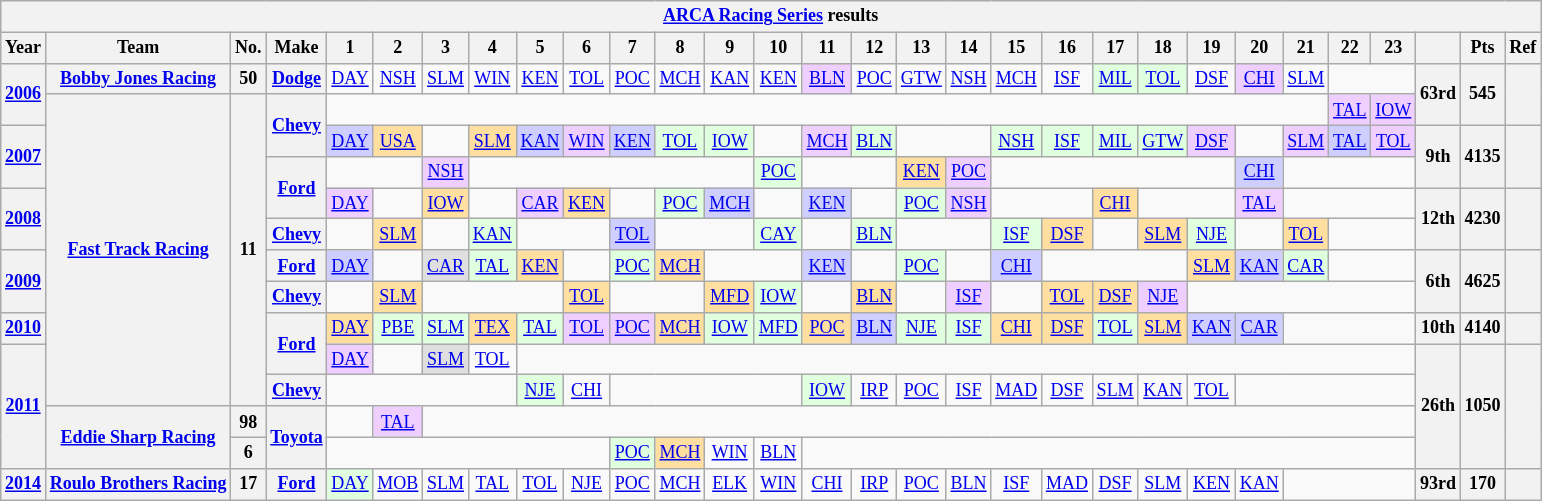<table class="wikitable" style="text-align:center; font-size:75%">
<tr>
<th colspan=30><a href='#'>ARCA Racing Series</a> results</th>
</tr>
<tr>
<th>Year</th>
<th>Team</th>
<th>No.</th>
<th>Make</th>
<th>1</th>
<th>2</th>
<th>3</th>
<th>4</th>
<th>5</th>
<th>6</th>
<th>7</th>
<th>8</th>
<th>9</th>
<th>10</th>
<th>11</th>
<th>12</th>
<th>13</th>
<th>14</th>
<th>15</th>
<th>16</th>
<th>17</th>
<th>18</th>
<th>19</th>
<th>20</th>
<th>21</th>
<th>22</th>
<th>23</th>
<th></th>
<th>Pts</th>
<th>Ref</th>
</tr>
<tr>
<th rowspan=2><a href='#'>2006</a></th>
<th><a href='#'>Bobby Jones Racing</a></th>
<th>50</th>
<th><a href='#'>Dodge</a></th>
<td><a href='#'>DAY</a></td>
<td><a href='#'>NSH</a></td>
<td><a href='#'>SLM</a></td>
<td><a href='#'>WIN</a></td>
<td><a href='#'>KEN</a></td>
<td><a href='#'>TOL</a></td>
<td><a href='#'>POC</a></td>
<td><a href='#'>MCH</a></td>
<td><a href='#'>KAN</a></td>
<td><a href='#'>KEN</a></td>
<td style="background:#EFCFFF;"><a href='#'>BLN</a><br></td>
<td><a href='#'>POC</a></td>
<td><a href='#'>GTW</a></td>
<td><a href='#'>NSH</a></td>
<td><a href='#'>MCH</a></td>
<td><a href='#'>ISF</a></td>
<td style="background:#DFFFDF;"><a href='#'>MIL</a><br></td>
<td style="background:#DFFFDF;"><a href='#'>TOL</a><br></td>
<td><a href='#'>DSF</a></td>
<td style="background:#EFCFFF;"><a href='#'>CHI</a><br></td>
<td><a href='#'>SLM</a></td>
<td colspan=2></td>
<th rowspan=2>63rd</th>
<th rowspan=2>545</th>
<th rowspan=2></th>
</tr>
<tr>
<th rowspan=10><a href='#'>Fast Track Racing</a></th>
<th rowspan=10>11</th>
<th rowspan=2><a href='#'>Chevy</a></th>
<td colspan=21></td>
<td style="background:#EFCFFF;"><a href='#'>TAL</a><br></td>
<td style="background:#EFCFFF;"><a href='#'>IOW</a><br></td>
</tr>
<tr>
<th rowspan=2><a href='#'>2007</a></th>
<td style="background:#CFCFFF;"><a href='#'>DAY</a><br></td>
<td style="background:#FFDF9F;"><a href='#'>USA</a><br></td>
<td></td>
<td style="background:#FFDF9F;"><a href='#'>SLM</a><br></td>
<td style="background:#CFCFFF;"><a href='#'>KAN</a><br></td>
<td style="background:#EFCFFF;"><a href='#'>WIN</a><br></td>
<td style="background:#CFCFFF;"><a href='#'>KEN</a><br></td>
<td style="background:#DFFFDF;"><a href='#'>TOL</a><br></td>
<td style="background:#DFFFDF;"><a href='#'>IOW</a><br></td>
<td></td>
<td style="background:#EFCFFF;"><a href='#'>MCH</a><br></td>
<td style="background:#DFFFDF;"><a href='#'>BLN</a><br></td>
<td colspan=2></td>
<td style="background:#DFFFDF;"><a href='#'>NSH</a><br></td>
<td style="background:#DFFFDF;"><a href='#'>ISF</a><br></td>
<td style="background:#DFFFDF;"><a href='#'>MIL</a><br></td>
<td style="background:#DFFFDF;"><a href='#'>GTW</a><br></td>
<td style="background:#EFCFFF;"><a href='#'>DSF</a><br></td>
<td></td>
<td style="background:#EFCFFF;"><a href='#'>SLM</a><br></td>
<td style="background:#CFCFFF;"><a href='#'>TAL</a><br></td>
<td style="background:#EFCFFF;"><a href='#'>TOL</a><br></td>
<th rowspan=2>9th</th>
<th rowspan=2>4135</th>
<th rowspan=2></th>
</tr>
<tr>
<th rowspan=2><a href='#'>Ford</a></th>
<td colspan=2></td>
<td style="background:#EFCFFF;"><a href='#'>NSH</a><br></td>
<td colspan=6></td>
<td style="background:#DFFFDF;"><a href='#'>POC</a><br></td>
<td colspan=2></td>
<td style="background:#FFDF9F;"><a href='#'>KEN</a><br></td>
<td style="background:#EFCFFF;"><a href='#'>POC</a><br></td>
<td colspan=5></td>
<td style="background:#CFCFFF;"><a href='#'>CHI</a><br></td>
<td colspan=3></td>
</tr>
<tr>
<th rowspan=2><a href='#'>2008</a></th>
<td style="background:#EFCFFF;"><a href='#'>DAY</a><br></td>
<td></td>
<td style="background:#FFDF9F;"><a href='#'>IOW</a><br></td>
<td></td>
<td style="background:#EFCFFF;"><a href='#'>CAR</a><br></td>
<td style="background:#FFDF9F;"><a href='#'>KEN</a><br></td>
<td></td>
<td style="background:#DFFFDF;"><a href='#'>POC</a><br></td>
<td style="background:#CFCFFF;"><a href='#'>MCH</a><br></td>
<td></td>
<td style="background:#CFCFFF;"><a href='#'>KEN</a><br></td>
<td></td>
<td style="background:#DFFFDF;"><a href='#'>POC</a><br></td>
<td style="background:#EFCFFF;"><a href='#'>NSH</a><br></td>
<td colspan=2></td>
<td style="background:#FFDF9F;"><a href='#'>CHI</a><br></td>
<td colspan=2></td>
<td style="background:#EFCFFF;"><a href='#'>TAL</a><br></td>
<td colspan=3></td>
<th rowspan=2>12th</th>
<th rowspan=2>4230</th>
<th rowspan=2></th>
</tr>
<tr>
<th><a href='#'>Chevy</a></th>
<td></td>
<td style="background:#FFDF9F;"><a href='#'>SLM</a><br></td>
<td></td>
<td style="background:#DFFFDF;"><a href='#'>KAN</a><br></td>
<td colspan=2></td>
<td style="background:#CFCFFF;"><a href='#'>TOL</a><br></td>
<td colspan=2></td>
<td style="background:#DFFFDF;"><a href='#'>CAY</a><br></td>
<td></td>
<td style="background:#DFFFDF;"><a href='#'>BLN</a><br></td>
<td colspan=2></td>
<td style="background:#DFFFDF;"><a href='#'>ISF</a><br></td>
<td style="background:#FFDF9F;"><a href='#'>DSF</a><br></td>
<td></td>
<td style="background:#FFDF9F;"><a href='#'>SLM</a><br></td>
<td style="background:#DFFFDF;"><a href='#'>NJE</a><br></td>
<td></td>
<td style="background:#FFDF9F;"><a href='#'>TOL</a><br></td>
</tr>
<tr>
<th rowspan=2><a href='#'>2009</a></th>
<th><a href='#'>Ford</a></th>
<td style="background:#CFCFFF;"><a href='#'>DAY</a><br></td>
<td></td>
<td style="background:#DFDFDF;"><a href='#'>CAR</a><br></td>
<td style="background:#DFFFDF;"><a href='#'>TAL</a><br></td>
<td style="background:#FFDF9F;"><a href='#'>KEN</a><br></td>
<td></td>
<td style="background:#DFFFDF;"><a href='#'>POC</a><br></td>
<td style="background:#FFDF9F;"><a href='#'>MCH</a><br></td>
<td colspan=2></td>
<td style="background:#CFCFFF;"><a href='#'>KEN</a><br></td>
<td></td>
<td style="background:#DFFFDF;"><a href='#'>POC</a><br></td>
<td></td>
<td style="background:#CFCFFF;"><a href='#'>CHI</a><br></td>
<td colspan=3></td>
<td style="background:#FFDF9F;"><a href='#'>SLM</a><br></td>
<td style="background:#CFCFFF;"><a href='#'>KAN</a><br></td>
<td style="background:#DFFFDF;"><a href='#'>CAR</a><br></td>
<td colspan=2></td>
<th rowspan=2>6th</th>
<th rowspan=2>4625</th>
<th rowspan=2></th>
</tr>
<tr>
<th><a href='#'>Chevy</a></th>
<td></td>
<td style="background:#FFDF9F;"><a href='#'>SLM</a><br></td>
<td colspan=3></td>
<td style="background:#FFDF9F;"><a href='#'>TOL</a><br></td>
<td colspan=2></td>
<td style="background:#FFDF9F;"><a href='#'>MFD</a><br></td>
<td style="background:#DFFFDF;"><a href='#'>IOW</a><br></td>
<td></td>
<td style="background:#FFDF9F;"><a href='#'>BLN</a><br></td>
<td></td>
<td style="background:#EFCFFF;"><a href='#'>ISF</a><br></td>
<td></td>
<td style="background:#FFDF9F;"><a href='#'>TOL</a><br></td>
<td style="background:#FFDF9F;"><a href='#'>DSF</a><br></td>
<td style="background:#EFCFFF;"><a href='#'>NJE</a><br></td>
<td colspan=5></td>
</tr>
<tr>
<th><a href='#'>2010</a></th>
<th rowspan=2><a href='#'>Ford</a></th>
<td style="background:#FFDF9F;"><a href='#'>DAY</a><br></td>
<td style="background:#DFFFDF;"><a href='#'>PBE</a><br></td>
<td style="background:#DFFFDF;"><a href='#'>SLM</a><br></td>
<td style="background:#FFDF9F;"><a href='#'>TEX</a><br></td>
<td style="background:#DFFFDF;"><a href='#'>TAL</a><br></td>
<td style="background:#EFCFFF;"><a href='#'>TOL</a><br></td>
<td style="background:#EFCFFF;"><a href='#'>POC</a><br></td>
<td style="background:#FFDF9F;"><a href='#'>MCH</a><br></td>
<td style="background:#DFFFDF;"><a href='#'>IOW</a><br></td>
<td style="background:#DFFFDF;"><a href='#'>MFD</a><br></td>
<td style="background:#FFDF9F;"><a href='#'>POC</a><br></td>
<td style="background:#CFCFFF;"><a href='#'>BLN</a><br></td>
<td style="background:#DFFFDF;"><a href='#'>NJE</a><br></td>
<td style="background:#DFFFDF;"><a href='#'>ISF</a><br></td>
<td style="background:#FFDF9F;"><a href='#'>CHI</a><br></td>
<td style="background:#FFDF9F;"><a href='#'>DSF</a><br></td>
<td style="background:#DFFFDF;"><a href='#'>TOL</a><br></td>
<td style="background:#FFDF9F;"><a href='#'>SLM</a><br></td>
<td style="background:#CFCFFF;"><a href='#'>KAN</a><br></td>
<td style="background:#CFCFFF;"><a href='#'>CAR</a><br></td>
<td colspan=3></td>
<th>10th</th>
<th>4140</th>
<th></th>
</tr>
<tr>
<th rowspan=4><a href='#'>2011</a></th>
<td style="background:#EFCFFF;"><a href='#'>DAY</a><br></td>
<td></td>
<td style="background:#DFDFDF;"><a href='#'>SLM</a><br></td>
<td><a href='#'>TOL</a></td>
<td colspan=19></td>
<th rowspan=4>26th</th>
<th rowspan=4>1050</th>
<th rowspan=4></th>
</tr>
<tr>
<th><a href='#'>Chevy</a></th>
<td colspan=4></td>
<td style="background:#DFFFDF;"><a href='#'>NJE</a><br></td>
<td><a href='#'>CHI</a></td>
<td colspan=4></td>
<td style="background:#DFFFDF;"><a href='#'>IOW</a><br></td>
<td><a href='#'>IRP</a></td>
<td><a href='#'>POC</a></td>
<td><a href='#'>ISF</a></td>
<td><a href='#'>MAD</a></td>
<td><a href='#'>DSF</a></td>
<td><a href='#'>SLM</a></td>
<td><a href='#'>KAN</a></td>
<td><a href='#'>TOL</a></td>
<td colspan=4></td>
</tr>
<tr>
<th rowspan=2><a href='#'>Eddie Sharp Racing</a></th>
<th>98</th>
<th rowspan=2><a href='#'>Toyota</a></th>
<td></td>
<td style="background:#EFCFFF;"><a href='#'>TAL</a><br></td>
<td colspan=21></td>
</tr>
<tr>
<th>6</th>
<td colspan=6></td>
<td style="background:#DFFFDF;"><a href='#'>POC</a><br></td>
<td style="background:#FFDF9F;"><a href='#'>MCH</a><br></td>
<td><a href='#'>WIN</a></td>
<td><a href='#'>BLN</a></td>
<td colspan=13></td>
</tr>
<tr>
<th><a href='#'>2014</a></th>
<th><a href='#'>Roulo Brothers Racing</a></th>
<th>17</th>
<th><a href='#'>Ford</a></th>
<td style="background:#DFFFDF;"><a href='#'>DAY</a><br></td>
<td><a href='#'>MOB</a></td>
<td><a href='#'>SLM</a></td>
<td><a href='#'>TAL</a></td>
<td><a href='#'>TOL</a></td>
<td><a href='#'>NJE</a></td>
<td><a href='#'>POC</a></td>
<td><a href='#'>MCH</a></td>
<td><a href='#'>ELK</a></td>
<td><a href='#'>WIN</a></td>
<td><a href='#'>CHI</a></td>
<td><a href='#'>IRP</a></td>
<td><a href='#'>POC</a></td>
<td><a href='#'>BLN</a></td>
<td><a href='#'>ISF</a></td>
<td><a href='#'>MAD</a></td>
<td><a href='#'>DSF</a></td>
<td><a href='#'>SLM</a></td>
<td><a href='#'>KEN</a></td>
<td><a href='#'>KAN</a></td>
<td colspan=3></td>
<th>93rd</th>
<th>170</th>
<th></th>
</tr>
</table>
